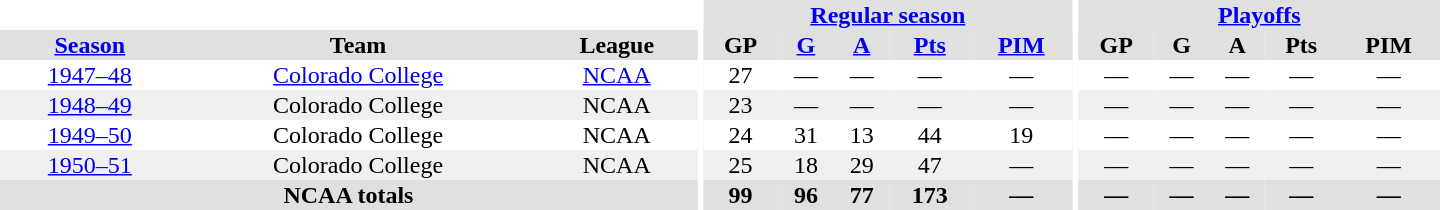<table border="0" cellpadding="1" cellspacing="0" style="text-align:center; width:60em">
<tr bgcolor="#e0e0e0">
<th colspan="3" bgcolor="#ffffff"></th>
<th rowspan="99" bgcolor="#ffffff"></th>
<th colspan="5"><a href='#'>Regular season</a></th>
<th rowspan="99" bgcolor="#ffffff"></th>
<th colspan="5"><a href='#'>Playoffs</a></th>
</tr>
<tr bgcolor="#e0e0e0">
<th><a href='#'>Season</a></th>
<th>Team</th>
<th>League</th>
<th>GP</th>
<th><a href='#'>G</a></th>
<th><a href='#'>A</a></th>
<th><a href='#'>Pts</a></th>
<th><a href='#'>PIM</a></th>
<th>GP</th>
<th>G</th>
<th>A</th>
<th>Pts</th>
<th>PIM</th>
</tr>
<tr>
<td><a href='#'>1947–48</a></td>
<td><a href='#'>Colorado College</a></td>
<td><a href='#'>NCAA</a></td>
<td>27</td>
<td>—</td>
<td>—</td>
<td>—</td>
<td>—</td>
<td>—</td>
<td>—</td>
<td>—</td>
<td>—</td>
<td>—</td>
</tr>
<tr bgcolor="#f0f0f0">
<td><a href='#'>1948–49</a></td>
<td>Colorado College</td>
<td>NCAA</td>
<td>23</td>
<td>—</td>
<td>—</td>
<td>—</td>
<td>—</td>
<td>—</td>
<td>—</td>
<td>—</td>
<td>—</td>
<td>—</td>
</tr>
<tr>
<td><a href='#'>1949–50</a></td>
<td>Colorado College</td>
<td>NCAA</td>
<td>24</td>
<td>31</td>
<td>13</td>
<td>44</td>
<td>19</td>
<td>—</td>
<td>—</td>
<td>—</td>
<td>—</td>
<td>—</td>
</tr>
<tr bgcolor="#f0f0f0">
<td><a href='#'>1950–51</a></td>
<td>Colorado College</td>
<td>NCAA</td>
<td>25</td>
<td>18</td>
<td>29</td>
<td>47</td>
<td>—</td>
<td>—</td>
<td>—</td>
<td>—</td>
<td>—</td>
<td>—</td>
</tr>
<tr bgcolor="#e0e0e0">
<th colspan="3">NCAA totals</th>
<th>99</th>
<th>96</th>
<th>77</th>
<th>173</th>
<th>—</th>
<th>—</th>
<th>—</th>
<th>—</th>
<th>—</th>
<th>—</th>
</tr>
</table>
